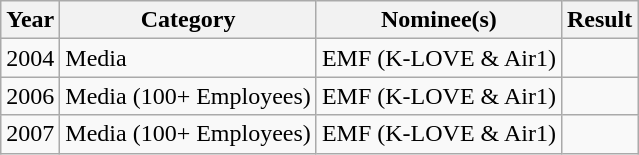<table class="wikitable">
<tr>
<th>Year</th>
<th>Category</th>
<th>Nominee(s)</th>
<th>Result</th>
</tr>
<tr>
<td>2004</td>
<td>Media</td>
<td>EMF (K-LOVE & Air1)</td>
<td></td>
</tr>
<tr>
<td>2006</td>
<td>Media (100+ Employees)</td>
<td>EMF (K-LOVE & Air1)</td>
<td></td>
</tr>
<tr>
<td>2007</td>
<td>Media (100+ Employees)</td>
<td>EMF (K-LOVE & Air1)</td>
<td></td>
</tr>
</table>
